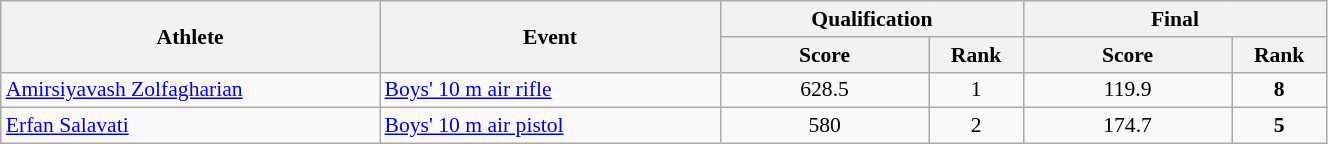<table class="wikitable" width="70%" style="text-align:center; font-size:90%">
<tr>
<th rowspan="2" width="20%">Athlete</th>
<th rowspan="2" width="18%">Event</th>
<th colspan="2">Qualification</th>
<th colspan="2">Final</th>
</tr>
<tr>
<th width="11%">Score</th>
<th width="5%">Rank</th>
<th width="11%">Score</th>
<th width="5%">Rank</th>
</tr>
<tr>
<td align="left"><a href='#'>Amirsiyavash Zolfagharian</a></td>
<td align="left"><a href='#'>Boys' 10 m air rifle</a></td>
<td>628.5</td>
<td>1 <strong></strong></td>
<td>119.9</td>
<td><strong>8</strong></td>
</tr>
<tr>
<td align="left"><a href='#'>Erfan Salavati</a></td>
<td align="left"><a href='#'>Boys' 10 m air pistol</a></td>
<td>580</td>
<td>2 <strong></strong></td>
<td>174.7</td>
<td><strong>5</strong></td>
</tr>
</table>
